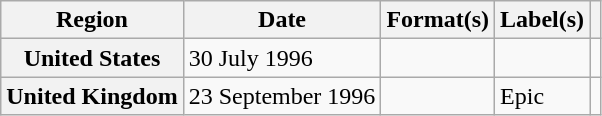<table class="wikitable plainrowheaders">
<tr>
<th scope="col">Region</th>
<th scope="col">Date</th>
<th scope="col">Format(s)</th>
<th scope="col">Label(s)</th>
<th scope="col"></th>
</tr>
<tr>
<th scope="row">United States</th>
<td>30 July 1996</td>
<td></td>
<td></td>
<td></td>
</tr>
<tr>
<th scope="row">United Kingdom</th>
<td>23 September 1996</td>
<td></td>
<td>Epic</td>
<td></td>
</tr>
</table>
